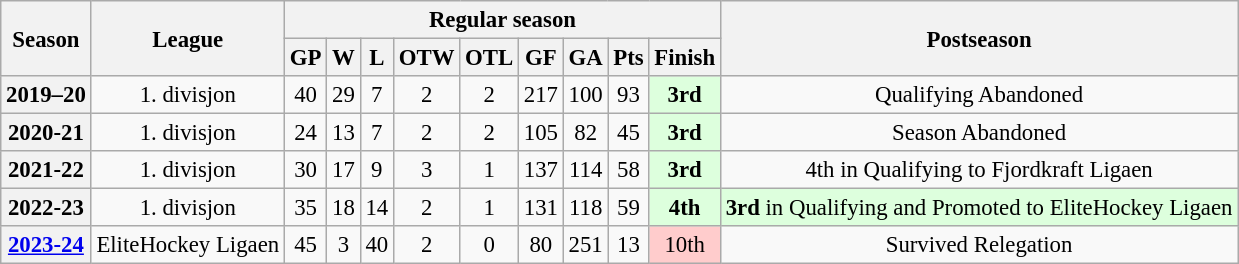<table class="wikitable" style="text-align: center; font-size: 95%">
<tr>
<th rowspan="2">Season</th>
<th rowspan="2">League</th>
<th colspan="9">Regular season</th>
<th rowspan="2">Postseason</th>
</tr>
<tr>
<th>GP</th>
<th>W</th>
<th>L</th>
<th>OTW</th>
<th>OTL</th>
<th>GF</th>
<th>GA</th>
<th>Pts</th>
<th>Finish</th>
</tr>
<tr>
<th>2019–20</th>
<td>1. divisjon</td>
<td>40</td>
<td>29</td>
<td>7</td>
<td>2</td>
<td>2</td>
<td>217</td>
<td>100</td>
<td>93</td>
<td bgcolor="#ddffdd"><strong>3rd</strong></td>
<td>Qualifying Abandoned</td>
</tr>
<tr>
<th>2020-21</th>
<td>1. divisjon</td>
<td>24</td>
<td>13</td>
<td>7</td>
<td>2</td>
<td>2</td>
<td>105</td>
<td>82</td>
<td>45</td>
<td bgcolor="#ddffdd"><strong>3rd</strong></td>
<td>Season Abandoned</td>
</tr>
<tr>
<th>2021-22</th>
<td>1. divisjon</td>
<td>30</td>
<td>17</td>
<td>9</td>
<td>3</td>
<td>1</td>
<td>137</td>
<td>114</td>
<td>58</td>
<td bgcolor="#ddffdd"><strong>3rd</strong></td>
<td>4th in Qualifying to Fjordkraft Ligaen</td>
</tr>
<tr>
<th>2022-23</th>
<td>1. divisjon</td>
<td>35</td>
<td>18</td>
<td>14</td>
<td>2</td>
<td>1</td>
<td>131</td>
<td>118</td>
<td>59</td>
<td bgcolor="#ddffdd"><strong>4th</strong></td>
<td align="left" bgcolor="#ddffdd"><strong>3rd</strong> in Qualifying and Promoted to EliteHockey Ligaen</td>
</tr>
<tr>
<th><a href='#'>2023-24</a></th>
<td>EliteHockey Ligaen</td>
<td>45</td>
<td>3</td>
<td>40</td>
<td>2</td>
<td>0</td>
<td>80</td>
<td>251</td>
<td>13</td>
<td bgcolor="#FFCCCC">10th</td>
<td>Survived Relegation</td>
</tr>
</table>
